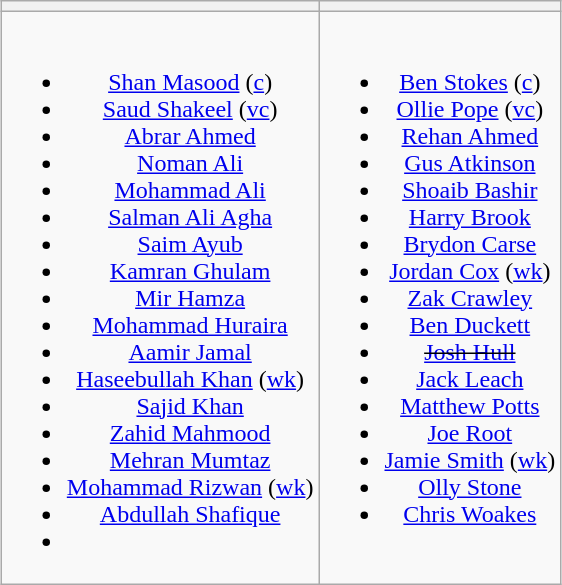<table class="wikitable" style="text-align:center; margin:auto">
<tr>
<th></th>
<th></th>
</tr>
<tr style="vertical-align:top">
<td><br><ul><li><a href='#'>Shan Masood</a> (<a href='#'>c</a>)</li><li><a href='#'>Saud Shakeel</a> (<a href='#'>vc</a>)</li><li><a href='#'>Abrar Ahmed</a></li><li><a href='#'>Noman Ali</a></li><li><a href='#'>Mohammad Ali</a></li><li><a href='#'>Salman Ali Agha</a></li><li><a href='#'>Saim Ayub</a></li><li><a href='#'>Kamran Ghulam</a></li><li><a href='#'>Mir Hamza</a></li><li><a href='#'>Mohammad Huraira</a></li><li><a href='#'>Aamir Jamal</a></li><li><a href='#'>Haseebullah Khan</a> (<a href='#'>wk</a>)</li><li><a href='#'>Sajid Khan</a></li><li><a href='#'>Zahid Mahmood</a></li><li><a href='#'>Mehran Mumtaz</a></li><li><a href='#'>Mohammad Rizwan</a> (<a href='#'>wk</a>)</li><li><a href='#'>Abdullah Shafique</a></li><li></li></ul></td>
<td><br><ul><li><a href='#'>Ben Stokes</a> (<a href='#'>c</a>)</li><li><a href='#'>Ollie Pope</a> (<a href='#'>vc</a>)</li><li><a href='#'>Rehan Ahmed</a></li><li><a href='#'>Gus Atkinson</a></li><li><a href='#'>Shoaib Bashir</a></li><li><a href='#'>Harry Brook</a></li><li><a href='#'>Brydon Carse</a></li><li><a href='#'>Jordan Cox</a> (<a href='#'>wk</a>)</li><li><a href='#'>Zak Crawley</a></li><li><a href='#'>Ben Duckett</a></li><li><s><a href='#'>Josh Hull</a></s></li><li><a href='#'>Jack Leach</a></li><li><a href='#'>Matthew Potts</a></li><li><a href='#'>Joe Root</a></li><li><a href='#'>Jamie Smith</a> (<a href='#'>wk</a>)</li><li><a href='#'>Olly Stone</a></li><li><a href='#'>Chris Woakes</a></li></ul></td>
</tr>
</table>
